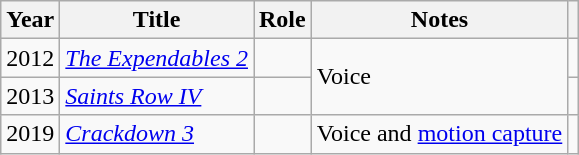<table class="wikitable plainrowheaders sortable">
<tr>
<th scope="col">Year</th>
<th scope="col">Title</th>
<th scope="col">Role</th>
<th scope="col" class="unsortable">Notes</th>
<th scope="col" class="unsortable"></th>
</tr>
<tr>
<td>2012</td>
<td><em><a href='#'>The Expendables 2</a></em></td>
<td></td>
<td rowspan="2">Voice</td>
<td style="text-align:center;"></td>
</tr>
<tr>
<td>2013</td>
<td><em><a href='#'>Saints Row IV</a></em></td>
<td></td>
<td style="text-align:center;"></td>
</tr>
<tr>
<td>2019</td>
<td><em><a href='#'>Crackdown 3</a></em></td>
<td></td>
<td>Voice and <a href='#'>motion capture</a></td>
<td style="text-align:center;"></td>
</tr>
</table>
